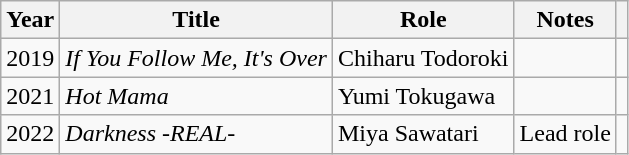<table class="wikitable sortable">
<tr>
<th>Year</th>
<th>Title</th>
<th>Role</th>
<th class="unsortable">Notes</th>
<th class="unsortable"></th>
</tr>
<tr>
<td>2019</td>
<td><em>If You Follow Me, It's Over</em></td>
<td>Chiharu Todoroki</td>
<td></td>
<td></td>
</tr>
<tr>
<td>2021</td>
<td><em>Hot Mama</em></td>
<td>Yumi Tokugawa</td>
<td></td>
<td></td>
</tr>
<tr>
<td>2022</td>
<td><em>Darkness -REAL-</em></td>
<td>Miya Sawatari</td>
<td>Lead role</td>
<td></td>
</tr>
</table>
